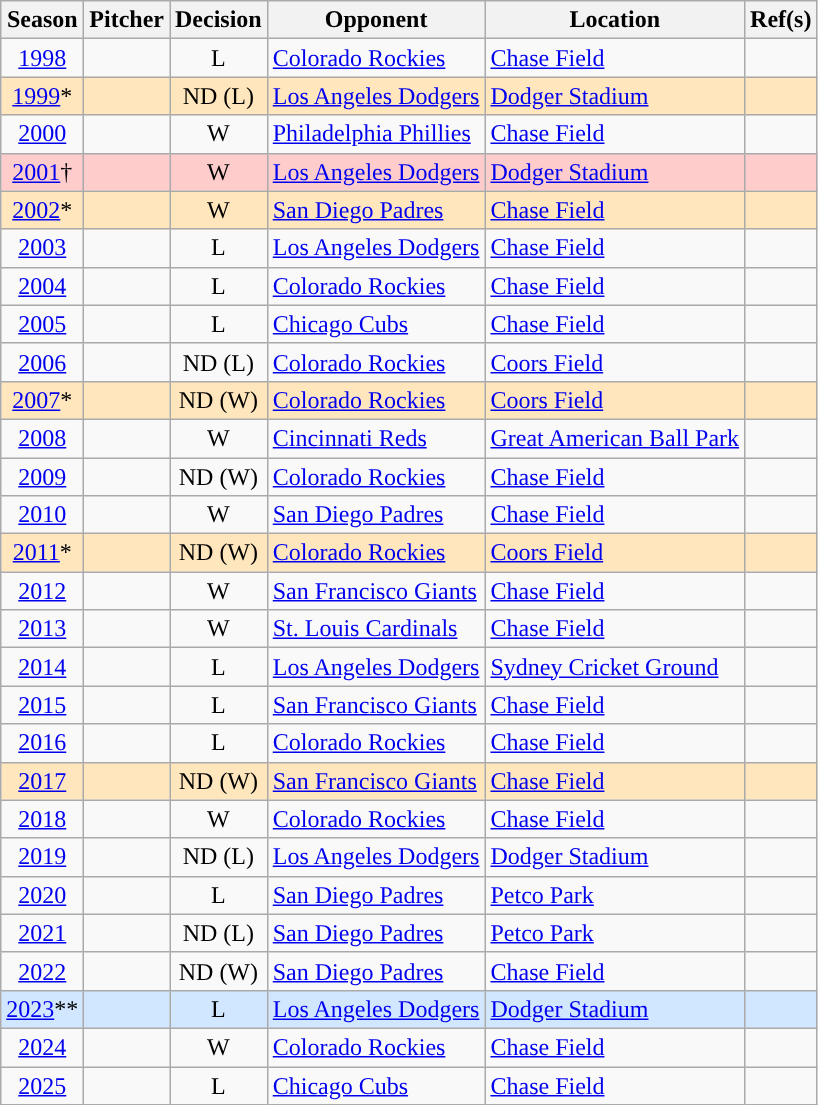<table class="wikitable sortable plainrowheaders">
<tr>
<th scope="col">Season</th>
<th scope="col">Pitcher</th>
<th scope="col">Decision</th>
<th scope="col">Opponent</th>
<th scope="col">Location</th>
<th class="unsortable">Ref(s)</th>
</tr>
<tr>
<td align="center"><a href='#'>1998</a></td>
<td></td>
<td align="center">L</td>
<td><a href='#'>Colorado Rockies</a></td>
<td><a href='#'>Chase Field</a></td>
<td align="center"></td>
</tr>
<tr>
<td style="background-color: #FFE6BD" align="center"><a href='#'>1999</a>*</td>
<td style="background-color: #FFE6BD"></td>
<td style="background-color: #FFE6BD" align="center">ND (L)</td>
<td style="background-color: #FFE6BD"><a href='#'>Los Angeles Dodgers</a></td>
<td style="background-color: #FFE6BD"><a href='#'>Dodger Stadium</a></td>
<td style="background-color: #FFE6BD" align="center"></td>
</tr>
<tr>
<td align="center"><a href='#'>2000</a></td>
<td> </td>
<td align="center">W</td>
<td><a href='#'>Philadelphia Phillies</a></td>
<td><a href='#'>Chase Field</a></td>
<td align="center"></td>
</tr>
<tr>
<td style="background-color: #FFCCCC" align="center"><a href='#'>2001</a>†</td>
<td style="background-color: #FFCCCC"> </td>
<td style="background-color: #FFCCCC" align="center">W</td>
<td style="background-color: #FFCCCC"><a href='#'>Los Angeles Dodgers</a></td>
<td style="background-color: #FFCCCC"><a href='#'>Dodger Stadium</a></td>
<td style="background-color: #FFCCCC" align="center"></td>
</tr>
<tr>
<td style="background-color: #FFE6BD" align="center"><a href='#'>2002</a>*</td>
<td style="background-color: #FFE6BD"> </td>
<td style="background-color: #FFE6BD" align="center">W</td>
<td style="background-color: #FFE6BD"><a href='#'>San Diego Padres</a></td>
<td style="background-color: #FFE6BD"><a href='#'>Chase Field</a></td>
<td style="background-color: #FFE6BD" align="center"></td>
</tr>
<tr>
<td align="center"><a href='#'>2003</a></td>
<td> </td>
<td align="center">L</td>
<td><a href='#'>Los Angeles Dodgers</a></td>
<td><a href='#'>Chase Field</a></td>
<td align="center"></td>
</tr>
<tr>
<td align="center"><a href='#'>2004</a></td>
<td> </td>
<td align="center">L</td>
<td><a href='#'>Colorado Rockies</a></td>
<td><a href='#'>Chase Field</a></td>
<td align="center"></td>
</tr>
<tr>
<td align="center"><a href='#'>2005</a></td>
<td></td>
<td align="center">L</td>
<td><a href='#'>Chicago Cubs</a></td>
<td><a href='#'>Chase Field</a></td>
<td align="center"></td>
</tr>
<tr>
<td align="center"><a href='#'>2006</a></td>
<td></td>
<td align="center">ND (L)</td>
<td><a href='#'>Colorado Rockies</a></td>
<td><a href='#'>Coors Field</a></td>
<td align="center"></td>
</tr>
<tr>
<td style="background-color: #FFE6BD" align="center"><a href='#'>2007</a>*</td>
<td style="background-color: #FFE6BD"> </td>
<td style="background-color: #FFE6BD" align="center">ND (W)</td>
<td style="background-color: #FFE6BD"><a href='#'>Colorado Rockies</a></td>
<td style="background-color: #FFE6BD"><a href='#'>Coors Field</a></td>
<td style="background-color: #FFE6BD" align="center"></td>
</tr>
<tr>
<td align="center"><a href='#'>2008</a></td>
<td> </td>
<td align="center">W</td>
<td><a href='#'>Cincinnati Reds</a></td>
<td><a href='#'>Great American Ball Park</a></td>
<td align="center"></td>
</tr>
<tr>
<td align="center"><a href='#'>2009</a></td>
<td> </td>
<td align="center">ND (W)</td>
<td><a href='#'>Colorado Rockies</a></td>
<td><a href='#'>Chase Field</a></td>
<td align="center"></td>
</tr>
<tr>
<td align=center><a href='#'>2010</a></td>
<td></td>
<td align=center>W</td>
<td><a href='#'>San Diego Padres</a></td>
<td><a href='#'>Chase Field</a></td>
<td align="center"></td>
</tr>
<tr>
<td style="background-color: #FFE6BD" align="center"><a href='#'>2011</a>*</td>
<td style="background-color: #FFE6BD"></td>
<td style="background-color: #FFE6BD" align="center">ND (W)</td>
<td style="background-color: #FFE6BD"><a href='#'>Colorado Rockies</a></td>
<td style="background-color: #FFE6BD"><a href='#'>Coors Field</a></td>
<td style="background-color: #FFE6BD" align="center"></td>
</tr>
<tr>
<td align="center"><a href='#'>2012</a></td>
<td> </td>
<td align="center">W</td>
<td><a href='#'>San Francisco Giants</a></td>
<td><a href='#'>Chase Field</a></td>
<td align="center"></td>
</tr>
<tr>
<td align="center"><a href='#'>2013</a></td>
<td> </td>
<td align="center">W</td>
<td><a href='#'>St. Louis Cardinals</a></td>
<td><a href='#'>Chase Field</a></td>
<td align="center"></td>
</tr>
<tr>
<td align="center"><a href='#'>2014</a></td>
<td></td>
<td align="center">L</td>
<td><a href='#'>Los Angeles Dodgers</a></td>
<td><a href='#'>Sydney Cricket Ground</a></td>
<td align="center"></td>
</tr>
<tr>
<td align="center"><a href='#'>2015</a></td>
<td></td>
<td align="center">L</td>
<td><a href='#'>San Francisco Giants</a></td>
<td><a href='#'>Chase Field</a></td>
<td align="center"></td>
</tr>
<tr>
<td align="center"><a href='#'>2016</a></td>
<td></td>
<td align="center">L</td>
<td><a href='#'>Colorado Rockies</a></td>
<td><a href='#'>Chase Field</a></td>
<td align="center"></td>
</tr>
<tr>
<td style="background-color: #FFE6BD" align="center"><a href='#'>2017</a></td>
<td style="background-color: #FFE6BD"> </td>
<td style="background-color: #FFE6BD" align="center">ND (W)</td>
<td style="background-color: #FFE6BD"><a href='#'>San Francisco Giants</a></td>
<td style="background-color: #FFE6BD"><a href='#'>Chase Field</a></td>
<td style="background-color: #FFE6BD" align="center"></td>
</tr>
<tr>
<td align="center"><a href='#'>2018</a></td>
<td></td>
<td align="center">W</td>
<td><a href='#'>Colorado Rockies</a></td>
<td><a href='#'>Chase Field</a></td>
<td align="center"></td>
</tr>
<tr>
<td align="center"><a href='#'>2019</a></td>
<td> </td>
<td align="center">ND (L)</td>
<td><a href='#'>Los Angeles Dodgers</a></td>
<td><a href='#'>Dodger Stadium</a></td>
<td align="center"></td>
</tr>
<tr>
<td align="center"><a href='#'>2020</a></td>
<td></td>
<td align="center">L</td>
<td><a href='#'>San Diego Padres</a></td>
<td><a href='#'>Petco Park</a></td>
<td align="center"></td>
</tr>
<tr>
<td align="center"><a href='#'>2021</a></td>
<td> </td>
<td align="center">ND (L)</td>
<td><a href='#'>San Diego Padres</a></td>
<td><a href='#'>Petco Park</a></td>
<td align="center"></td>
</tr>
<tr>
<td align="center"><a href='#'>2022</a></td>
<td> </td>
<td align="center">ND (W)</td>
<td><a href='#'>San Diego Padres</a></td>
<td><a href='#'>Chase Field</a></td>
<td align="center"></td>
</tr>
<tr>
<td style="background-color: #D0E7FF" align="center"><a href='#'>2023</a>**</td>
<td style="background-color: #D0E7FF"></td>
<td style="background-color: #D0E7FF" align="center">L</td>
<td style="background-color: #D0E7FF"><a href='#'>Los Angeles Dodgers</a></td>
<td style="background-color: #D0E7FF"><a href='#'>Dodger Stadium</a></td>
<td style="background-color: #D0E7FF" align="center"></td>
</tr>
<tr>
<td align="center"><a href='#'>2024</a></td>
<td> </td>
<td align="center">W</td>
<td><a href='#'>Colorado Rockies</a></td>
<td><a href='#'>Chase Field</a></td>
<td align="center"></td>
</tr>
<tr>
<td align="center"><a href='#'>2025</a></td>
<td> </td>
<td align="center">L</td>
<td><a href='#'>Chicago Cubs</a></td>
<td><a href='#'>Chase Field</a></td>
<td align="center"></td>
</tr>
</table>
